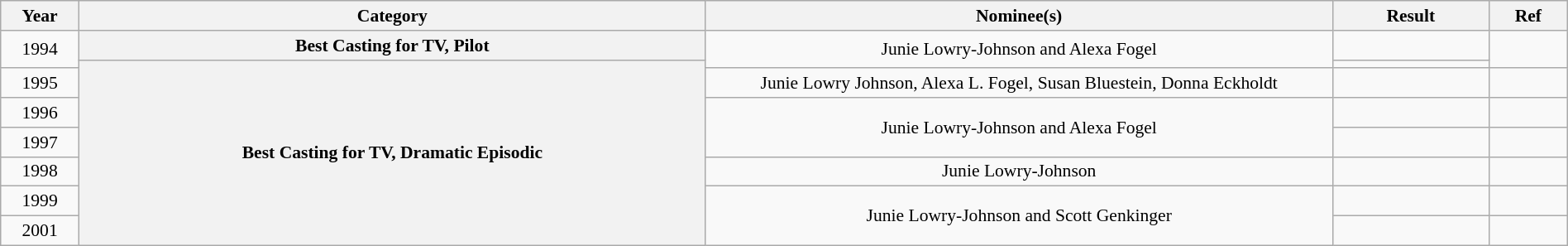<table class="wikitable plainrowheaders" style="font-size: 90%; text-align:center" width=100%>
<tr>
<th scope="col" width="5%">Year</th>
<th scope="col" width="40%">Category</th>
<th scope="col" width="40%">Nominee(s)</th>
<th scope="col" width="10%">Result</th>
<th scope="col" width="5%">Ref</th>
</tr>
<tr>
<td rowspan="2">1994</td>
<th scope="row" style="text-align:center">Best Casting for TV, Pilot</th>
<td rowspan="2">Junie Lowry-Johnson and Alexa Fogel</td>
<td></td>
<td rowspan="2"></td>
</tr>
<tr>
<th scope="row" style="text-align:center" rowspan="7">Best Casting for TV, Dramatic Episodic</th>
<td></td>
</tr>
<tr>
<td>1995</td>
<td>Junie Lowry Johnson, Alexa L. Fogel, Susan Bluestein, Donna Eckholdt</td>
<td></td>
<td></td>
</tr>
<tr>
<td>1996</td>
<td rowspan="2">Junie Lowry-Johnson and Alexa Fogel</td>
<td></td>
<td></td>
</tr>
<tr>
<td>1997</td>
<td></td>
<td></td>
</tr>
<tr>
<td>1998</td>
<td>Junie Lowry-Johnson</td>
<td></td>
<td></td>
</tr>
<tr>
<td>1999</td>
<td rowspan="2">Junie Lowry-Johnson and Scott Genkinger</td>
<td></td>
<td></td>
</tr>
<tr>
<td>2001</td>
<td></td>
<td></td>
</tr>
</table>
